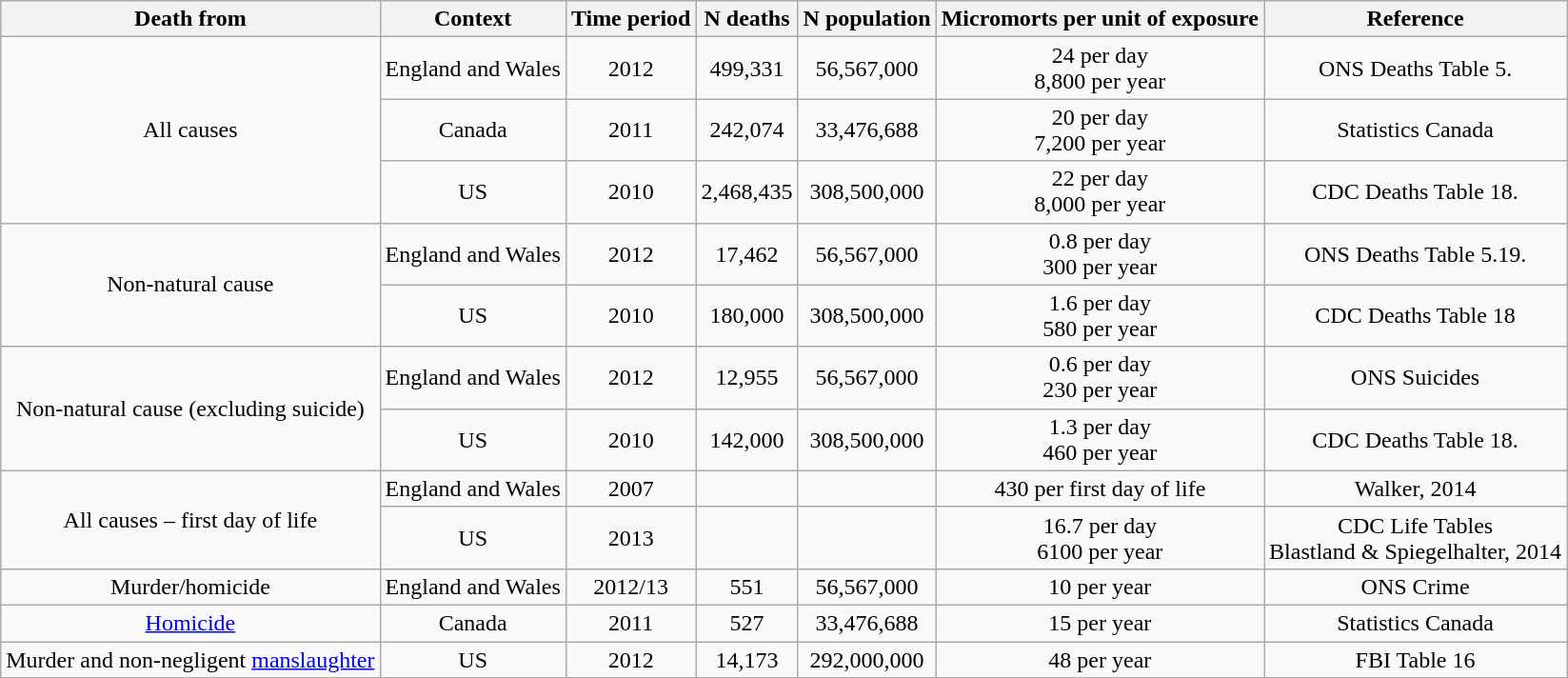<table class="wikitable" style="text-align: center">
<tr>
<th>Death from</th>
<th>Context</th>
<th>Time period</th>
<th>N deaths</th>
<th>N population</th>
<th>Micromorts per unit of exposure</th>
<th>Reference</th>
</tr>
<tr>
<td rowspan="3">All causes</td>
<td>England and Wales</td>
<td>2012</td>
<td>499,331</td>
<td>56,567,000</td>
<td>24 per day <br> 8,800 per year</td>
<td>ONS Deaths Table 5.</td>
</tr>
<tr>
<td>Canada</td>
<td>2011</td>
<td>242,074</td>
<td>33,476,688</td>
<td>20 per day <br> 7,200 per year</td>
<td>Statistics Canada</td>
</tr>
<tr>
<td>US</td>
<td>2010</td>
<td>2,468,435</td>
<td>308,500,000</td>
<td>22 per day <br> 8,000 per year</td>
<td>CDC Deaths Table 18.</td>
</tr>
<tr>
<td rowspan="2">Non-natural cause</td>
<td>England and Wales</td>
<td>2012</td>
<td>17,462</td>
<td>56,567,000</td>
<td>0.8 per day <br> 300 per year</td>
<td>ONS Deaths Table 5.19.</td>
</tr>
<tr>
<td>US</td>
<td>2010</td>
<td>180,000</td>
<td>308,500,000</td>
<td>1.6 per day <br> 580 per year</td>
<td>CDC Deaths Table 18</td>
</tr>
<tr>
<td rowspan="2">Non-natural cause (excluding suicide)</td>
<td>England and Wales</td>
<td>2012</td>
<td>12,955</td>
<td>56,567,000</td>
<td>0.6 per day <br> 230 per year</td>
<td>ONS Suicides</td>
</tr>
<tr>
<td>US</td>
<td>2010</td>
<td>142,000</td>
<td>308,500,000</td>
<td>1.3 per day <br> 460 per year</td>
<td>CDC Deaths Table 18.</td>
</tr>
<tr>
<td rowspan="2">All causes – first day of life</td>
<td>England and Wales</td>
<td>2007</td>
<td></td>
<td></td>
<td>430 per first day of life</td>
<td>Walker, 2014</td>
</tr>
<tr>
<td>US</td>
<td>2013</td>
<td></td>
<td></td>
<td>16.7 per day <br> 6100 per year</td>
<td>CDC Life Tables <br> Blastland & Spiegelhalter, 2014</td>
</tr>
<tr>
<td>Murder/homicide</td>
<td>England and Wales</td>
<td>2012/13</td>
<td>551</td>
<td>56,567,000</td>
<td>10 per year</td>
<td>ONS Crime</td>
</tr>
<tr>
<td><a href='#'>Homicide</a></td>
<td>Canada</td>
<td>2011</td>
<td>527</td>
<td>33,476,688</td>
<td>15 per year</td>
<td>Statistics Canada</td>
</tr>
<tr>
<td>Murder and non-negligent <a href='#'>manslaughter</a></td>
<td>US</td>
<td>2012</td>
<td>14,173</td>
<td>292,000,000</td>
<td>48 per year</td>
<td>FBI Table 16</td>
</tr>
</table>
